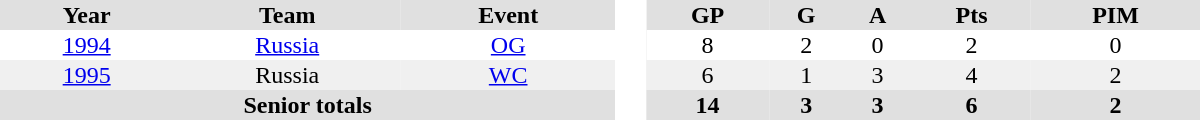<table border="0" cellpadding="1" cellspacing="0" style="text-align:center; width:50em">
<tr ALIGN="center" bgcolor="#e0e0e0">
<th>Year</th>
<th>Team</th>
<th>Event</th>
<th ALIGN="center" rowspan="99" bgcolor="#ffffff"> </th>
<th>GP</th>
<th>G</th>
<th>A</th>
<th>Pts</th>
<th>PIM</th>
</tr>
<tr>
<td><a href='#'>1994</a></td>
<td><a href='#'>Russia</a></td>
<td><a href='#'>OG</a></td>
<td>8</td>
<td>2</td>
<td>0</td>
<td>2</td>
<td>0</td>
</tr>
<tr bgcolor="#f0f0f0">
<td><a href='#'>1995</a></td>
<td>Russia</td>
<td><a href='#'>WC</a></td>
<td>6</td>
<td>1</td>
<td>3</td>
<td>4</td>
<td>2</td>
</tr>
<tr bgcolor="#e0e0e0">
<th colspan="3">Senior totals</th>
<th>14</th>
<th>3</th>
<th>3</th>
<th>6</th>
<th>2</th>
</tr>
</table>
